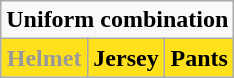<table class="wikitable" style="display: inline-table;">
<tr>
<td align="center" Colspan="3"><strong>Uniform combination</strong></td>
</tr>
<tr align="center">
<td style="background:#fee11a; color:#999999"><strong>Helmet</strong></td>
<td style="background:#fee11a; color:black"><strong>Jersey</strong></td>
<td style="background:#fee11a; color:black"><strong>Pants</strong></td>
</tr>
</table>
